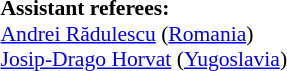<table width=50% style="font-size: 90%">
<tr>
<td><br><br>
<strong>Assistant referees:</strong>
<br><a href='#'>Andrei Rădulescu</a> (<a href='#'>Romania</a>)
<br><a href='#'>Josip-Drago Horvat</a> (<a href='#'>Yugoslavia</a>)</td>
</tr>
</table>
